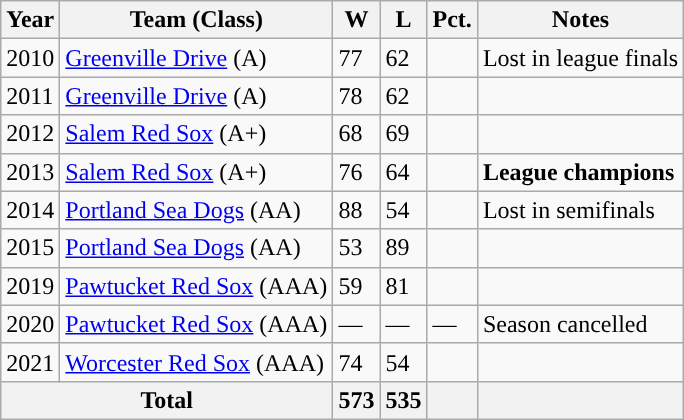<table class="wikitable sortable">
<tr>
<th>Year</th>
<th>Team (Class)</th>
<th>W</th>
<th>L</th>
<th>Pct.</th>
<th>Notes</th>
</tr>
<tr>
<td>2010</td>
<td><a href='#'>Greenville Drive</a> (A)</td>
<td>77</td>
<td>62</td>
<td></td>
<td>Lost in league finals</td>
</tr>
<tr>
<td>2011</td>
<td><a href='#'>Greenville Drive</a> (A)</td>
<td>78</td>
<td>62</td>
<td></td>
<td></td>
</tr>
<tr>
<td>2012</td>
<td><a href='#'>Salem Red Sox</a> (A+)</td>
<td>68</td>
<td>69</td>
<td></td>
<td></td>
</tr>
<tr>
<td>2013</td>
<td><a href='#'>Salem Red Sox</a> (A+)</td>
<td>76</td>
<td>64</td>
<td></td>
<td><strong>League champions</strong></td>
</tr>
<tr>
<td>2014</td>
<td><a href='#'>Portland Sea Dogs</a> (AA)</td>
<td>88</td>
<td>54</td>
<td></td>
<td>Lost in semifinals</td>
</tr>
<tr>
<td>2015</td>
<td><a href='#'>Portland Sea Dogs</a> (AA)</td>
<td>53</td>
<td>89</td>
<td></td>
<td></td>
</tr>
<tr>
<td>2019</td>
<td><a href='#'>Pawtucket Red Sox</a> (AAA)</td>
<td>59</td>
<td>81</td>
<td></td>
<td></td>
</tr>
<tr>
<td>2020</td>
<td><a href='#'>Pawtucket Red Sox</a> (AAA)</td>
<td>—</td>
<td>—</td>
<td>—</td>
<td>Season cancelled</td>
</tr>
<tr>
<td>2021</td>
<td><a href='#'>Worcester Red Sox</a> (AAA)</td>
<td>74</td>
<td>54</td>
<td></td>
<td></td>
</tr>
<tr>
<th colspan=2>Total</th>
<th>573</th>
<th>535</th>
<th></th>
<th></th>
</tr>
</table>
